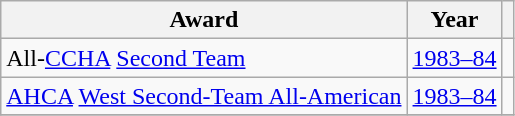<table class="wikitable">
<tr>
<th>Award</th>
<th>Year</th>
<th></th>
</tr>
<tr>
<td>All-<a href='#'>CCHA</a> <a href='#'>Second Team</a></td>
<td><a href='#'>1983–84</a></td>
<td></td>
</tr>
<tr>
<td><a href='#'>AHCA</a> <a href='#'>West Second-Team All-American</a></td>
<td><a href='#'>1983–84</a></td>
<td></td>
</tr>
<tr>
</tr>
</table>
